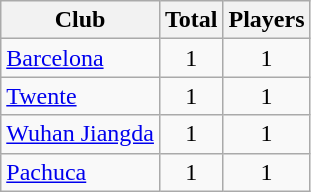<table class="wikitable sortable">
<tr>
<th>Club</th>
<th>Total</th>
<th>Players</th>
</tr>
<tr>
<td> <a href='#'>Barcelona</a></td>
<td align="center">1</td>
<td align="center">1</td>
</tr>
<tr>
<td> <a href='#'>Twente</a></td>
<td align="center">1</td>
<td align="center">1</td>
</tr>
<tr>
<td> <a href='#'>Wuhan Jiangda</a></td>
<td align="center">1</td>
<td align="center">1</td>
</tr>
<tr>
<td> <a href='#'>Pachuca</a></td>
<td align="center">1</td>
<td align="center">1</td>
</tr>
</table>
